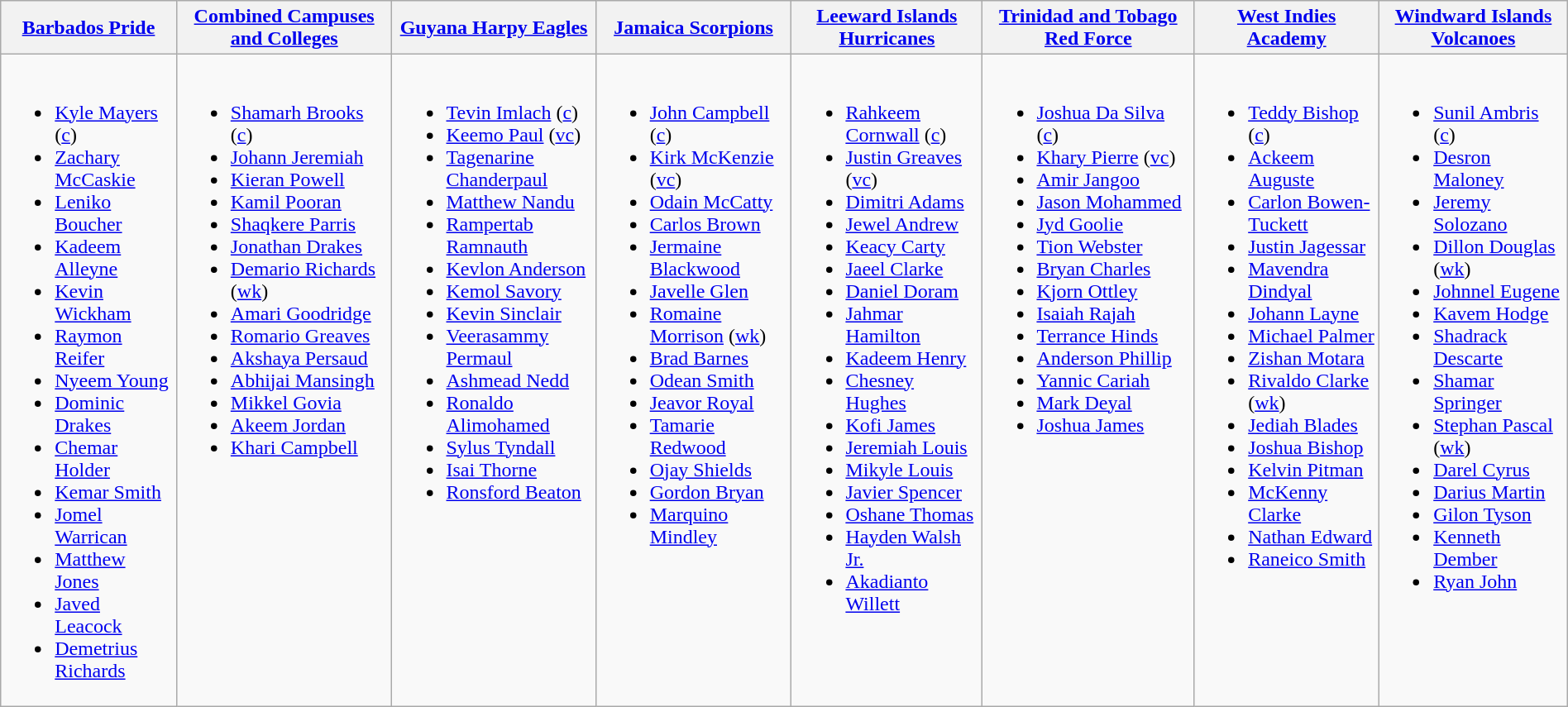<table class="wikitable" style="text-align:left; margin:auto">
<tr>
<th><a href='#'>Barbados Pride</a></th>
<th><a href='#'>Combined Campuses and Colleges</a></th>
<th><a href='#'>Guyana Harpy Eagles</a></th>
<th><a href='#'>Jamaica Scorpions</a></th>
<th><a href='#'>Leeward Islands Hurricanes</a></th>
<th><a href='#'>Trinidad and Tobago Red Force</a></th>
<th><a href='#'>West Indies Academy</a></th>
<th><a href='#'>Windward Islands Volcanoes</a></th>
</tr>
<tr>
<td valign=top><br><ul><li><a href='#'>Kyle Mayers</a> (<a href='#'>c</a>)</li><li><a href='#'>Zachary McCaskie</a></li><li><a href='#'>Leniko Boucher</a></li><li><a href='#'>Kadeem Alleyne</a></li><li><a href='#'>Kevin Wickham</a></li><li><a href='#'>Raymon Reifer</a></li><li><a href='#'>Nyeem Young</a></li><li><a href='#'>Dominic Drakes</a></li><li><a href='#'>Chemar Holder</a></li><li><a href='#'>Kemar Smith</a></li><li><a href='#'>Jomel Warrican</a></li><li><a href='#'>Matthew Jones</a></li><li><a href='#'>Javed Leacock</a></li><li><a href='#'>Demetrius Richards</a></li></ul></td>
<td valign=top><br><ul><li><a href='#'>Shamarh Brooks</a> (<a href='#'>c</a>)</li><li><a href='#'>Johann Jeremiah</a></li><li><a href='#'>Kieran Powell</a></li><li><a href='#'>Kamil Pooran</a></li><li><a href='#'>Shaqkere Parris</a></li><li><a href='#'>Jonathan Drakes</a></li><li><a href='#'>Demario Richards</a> (<a href='#'>wk</a>)</li><li><a href='#'>Amari Goodridge</a></li><li><a href='#'>Romario Greaves</a></li><li><a href='#'>Akshaya Persaud</a></li><li><a href='#'>Abhijai Mansingh</a></li><li><a href='#'>Mikkel Govia</a></li><li><a href='#'>Akeem Jordan</a></li><li><a href='#'>Khari Campbell</a></li></ul></td>
<td valign=top><br><ul><li><a href='#'>Tevin Imlach</a> (<a href='#'>c</a>)</li><li><a href='#'>Keemo Paul</a> (<a href='#'>vc</a>)</li><li><a href='#'>Tagenarine Chanderpaul</a></li><li><a href='#'>Matthew Nandu</a></li><li><a href='#'>Rampertab Ramnauth</a></li><li><a href='#'>Kevlon Anderson</a></li><li><a href='#'>Kemol Savory</a></li><li><a href='#'>Kevin Sinclair</a></li><li><a href='#'>Veerasammy Permaul</a></li><li><a href='#'>Ashmead Nedd</a></li><li><a href='#'>Ronaldo Alimohamed</a></li><li><a href='#'>Sylus Tyndall</a></li><li><a href='#'>Isai Thorne</a></li><li><a href='#'>Ronsford Beaton</a></li></ul></td>
<td valign=top><br><ul><li><a href='#'>John Campbell</a> (<a href='#'>c</a>)</li><li><a href='#'>Kirk McKenzie</a> (<a href='#'>vc</a>)</li><li><a href='#'>Odain McCatty</a></li><li><a href='#'>Carlos Brown</a></li><li><a href='#'>Jermaine Blackwood</a></li><li><a href='#'>Javelle Glen</a></li><li><a href='#'>Romaine Morrison</a> (<a href='#'>wk</a>)</li><li><a href='#'>Brad Barnes</a></li><li><a href='#'>Odean Smith</a></li><li><a href='#'>Jeavor Royal</a></li><li><a href='#'>Tamarie Redwood</a></li><li><a href='#'>Ojay Shields</a></li><li><a href='#'>Gordon Bryan</a></li><li><a href='#'>Marquino Mindley</a></li></ul></td>
<td valign=top><br><ul><li><a href='#'>Rahkeem Cornwall</a> (<a href='#'>c</a>)</li><li><a href='#'>Justin Greaves</a> (<a href='#'>vc</a>)</li><li><a href='#'>Dimitri Adams</a></li><li><a href='#'>Jewel Andrew</a></li><li><a href='#'>Keacy Carty</a></li><li><a href='#'>Jaeel Clarke</a></li><li><a href='#'>Daniel Doram</a></li><li><a href='#'>Jahmar Hamilton</a></li><li><a href='#'>Kadeem Henry</a></li><li><a href='#'>Chesney Hughes</a></li><li><a href='#'>Kofi James</a></li><li><a href='#'>Jeremiah Louis</a></li><li><a href='#'>Mikyle Louis</a></li><li><a href='#'>Javier Spencer</a></li><li><a href='#'>Oshane Thomas</a></li><li><a href='#'>Hayden Walsh Jr.</a></li><li><a href='#'>Akadianto Willett</a></li></ul></td>
<td valign=top><br><ul><li><a href='#'>Joshua Da Silva</a> (<a href='#'>c</a>)</li><li><a href='#'>Khary Pierre</a> (<a href='#'>vc</a>)</li><li><a href='#'>Amir Jangoo</a></li><li><a href='#'>Jason Mohammed</a></li><li><a href='#'>Jyd Goolie</a></li><li><a href='#'>Tion Webster</a></li><li><a href='#'>Bryan Charles</a></li><li><a href='#'>Kjorn Ottley</a></li><li><a href='#'>Isaiah Rajah</a></li><li><a href='#'>Terrance Hinds</a></li><li><a href='#'>Anderson Phillip</a></li><li><a href='#'>Yannic Cariah</a></li><li><a href='#'>Mark Deyal</a></li><li><a href='#'>Joshua James</a></li></ul></td>
<td valign=top><br><ul><li><a href='#'>Teddy Bishop</a> (<a href='#'>c</a>)</li><li><a href='#'>Ackeem Auguste</a></li><li><a href='#'>Carlon Bowen-Tuckett</a></li><li><a href='#'>Justin Jagessar</a></li><li><a href='#'>Mavendra Dindyal</a></li><li><a href='#'>Johann Layne</a></li><li><a href='#'>Michael Palmer</a></li><li><a href='#'>Zishan Motara</a></li><li><a href='#'>Rivaldo Clarke</a> (<a href='#'>wk</a>)</li><li><a href='#'>Jediah Blades</a></li><li><a href='#'>Joshua Bishop</a></li><li><a href='#'>Kelvin Pitman</a></li><li><a href='#'>McKenny Clarke</a></li><li><a href='#'>Nathan Edward</a></li><li><a href='#'>Raneico Smith</a></li></ul></td>
<td valign=top><br><ul><li><a href='#'>Sunil Ambris</a> (<a href='#'>c</a>)</li><li><a href='#'>Desron Maloney</a></li><li><a href='#'>Jeremy Solozano</a></li><li><a href='#'>Dillon Douglas</a> (<a href='#'>wk</a>)</li><li><a href='#'>Johnnel Eugene</a></li><li><a href='#'>Kavem Hodge</a></li><li><a href='#'>Shadrack Descarte</a></li><li><a href='#'>Shamar Springer</a></li><li><a href='#'>Stephan Pascal</a> (<a href='#'>wk</a>)</li><li><a href='#'>Darel Cyrus</a></li><li><a href='#'>Darius Martin</a></li><li><a href='#'>Gilon Tyson</a></li><li><a href='#'>Kenneth Dember</a></li><li><a href='#'>Ryan John</a></li></ul></td>
</tr>
</table>
